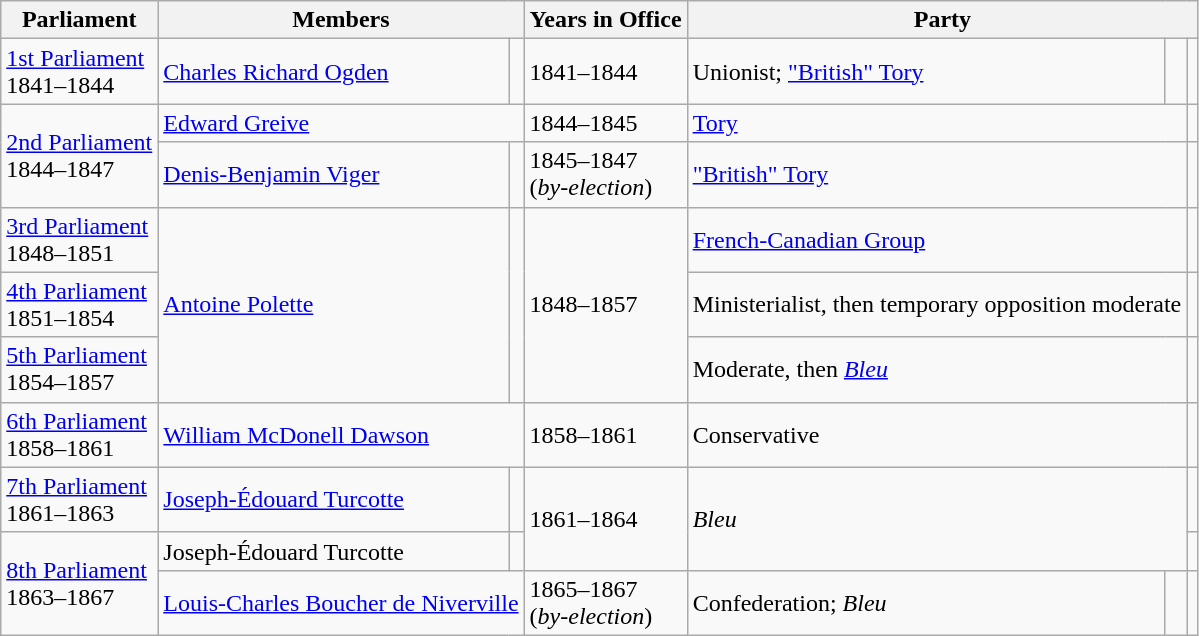<table class="wikitable">
<tr>
<th>Parliament</th>
<th colspan="2">Members</th>
<th>Years in Office</th>
<th colspan="3">Party</th>
</tr>
<tr>
<td><a href='#'>1st Parliament</a><br>1841–1844</td>
<td><a href='#'>Charles Richard Ogden</a></td>
<td></td>
<td>1841–1844</td>
<td>Unionist;  <a href='#'>"British" Tory</a></td>
<td></td>
<td></td>
</tr>
<tr>
<td rowspan="2"><a href='#'>2nd Parliament</a><br>1844–1847</td>
<td colspan="2"><a href='#'>Edward Greive</a></td>
<td>1844–1845</td>
<td colspan="2"><a href='#'>Tory</a></td>
<td></td>
</tr>
<tr>
<td><a href='#'>Denis-Benjamin Viger</a></td>
<td></td>
<td>1845–1847 <br>(<em>by-election</em>)</td>
<td colspan="2"><a href='#'>"British" Tory</a></td>
<td></td>
</tr>
<tr>
<td><a href='#'>3rd Parliament</a><br>1848–1851</td>
<td rowspan="3"><a href='#'>Antoine Polette</a></td>
<td rowspan="3"></td>
<td rowspan="3">1848–1857</td>
<td colspan="2"><a href='#'>French-Canadian Group</a></td>
<td></td>
</tr>
<tr>
<td><a href='#'>4th Parliament</a><br>1851–1854</td>
<td colspan="2">Ministerialist, then temporary opposition moderate</td>
<td></td>
</tr>
<tr>
<td><a href='#'>5th Parliament</a><br>1854–1857</td>
<td colspan="2">Moderate, then <em><a href='#'>Bleu</a></em></td>
<td></td>
</tr>
<tr>
<td><a href='#'>6th Parliament</a><br>1858–1861</td>
<td colspan ="2"><a href='#'>William McDonell Dawson</a></td>
<td>1858–1861</td>
<td colspan="2">Conservative</td>
<td></td>
</tr>
<tr>
<td><a href='#'>7th Parliament</a><br>1861–1863</td>
<td><a href='#'>Joseph-Édouard Turcotte</a></td>
<td></td>
<td rowspan="2">1861–1864</td>
<td colspan="2" rowspan="2"><em>Bleu</em></td>
<td></td>
</tr>
<tr>
<td rowspan="2"><a href='#'>8th Parliament</a><br>1863–1867</td>
<td>Joseph-Édouard Turcotte</td>
<td></td>
<td></td>
</tr>
<tr>
<td colspan="2"><a href='#'>Louis-Charles Boucher de Niverville</a></td>
<td>1865–1867<br>(<em>by-election</em>)</td>
<td>Confederation; <em>Bleu</em></td>
<td></td>
<td></td>
</tr>
</table>
